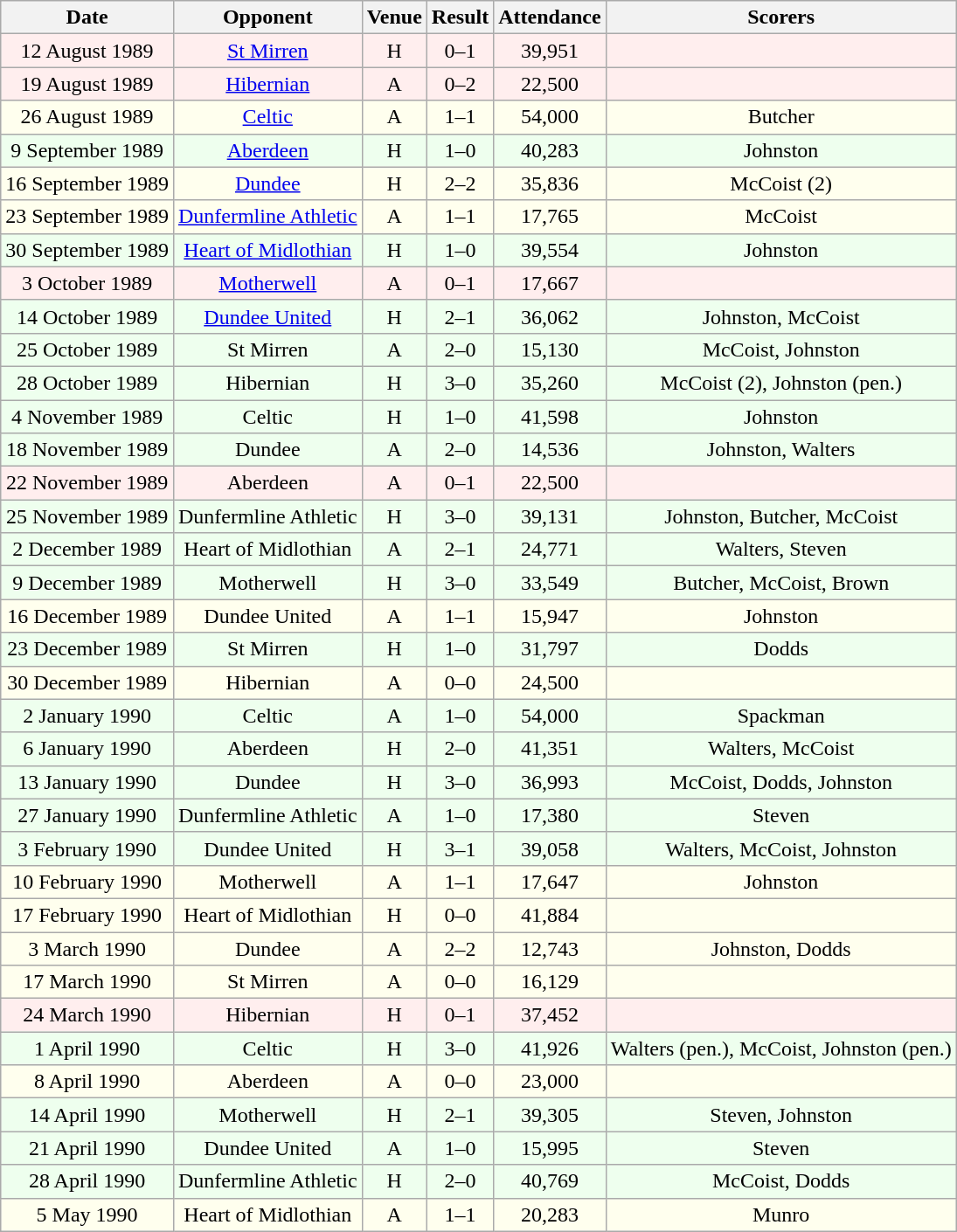<table class="wikitable sortable" style="font-size:100%; text-align:center">
<tr>
<th>Date</th>
<th>Opponent</th>
<th>Venue</th>
<th>Result</th>
<th>Attendance</th>
<th>Scorers</th>
</tr>
<tr bgcolor = "#FFEEEE">
<td>12 August 1989</td>
<td><a href='#'>St Mirren</a></td>
<td>H</td>
<td>0–1</td>
<td>39,951</td>
<td></td>
</tr>
<tr bgcolor = "#FFEEEE">
<td>19 August 1989</td>
<td><a href='#'>Hibernian</a></td>
<td>A</td>
<td>0–2</td>
<td>22,500</td>
<td></td>
</tr>
<tr bgcolor = "#FFFFEE">
<td>26 August 1989</td>
<td><a href='#'>Celtic</a></td>
<td>A</td>
<td>1–1</td>
<td>54,000</td>
<td>Butcher</td>
</tr>
<tr bgcolor = "#EEFFEE">
<td>9 September 1989</td>
<td><a href='#'>Aberdeen</a></td>
<td>H</td>
<td>1–0</td>
<td>40,283</td>
<td>Johnston</td>
</tr>
<tr bgcolor = "#FFFFEE">
<td>16 September 1989</td>
<td><a href='#'>Dundee</a></td>
<td>H</td>
<td>2–2</td>
<td>35,836</td>
<td>McCoist (2)</td>
</tr>
<tr bgcolor = "#FFFFEE">
<td>23 September 1989</td>
<td><a href='#'>Dunfermline Athletic</a></td>
<td>A</td>
<td>1–1</td>
<td>17,765</td>
<td>McCoist</td>
</tr>
<tr bgcolor = "#EEFFEE">
<td>30 September 1989</td>
<td><a href='#'>Heart of Midlothian</a></td>
<td>H</td>
<td>1–0</td>
<td>39,554</td>
<td>Johnston</td>
</tr>
<tr bgcolor = "#FFEEEE">
<td>3 October 1989</td>
<td><a href='#'>Motherwell</a></td>
<td>A</td>
<td>0–1</td>
<td>17,667</td>
<td></td>
</tr>
<tr bgcolor = "#EEFFEE">
<td>14 October 1989</td>
<td><a href='#'>Dundee United</a></td>
<td>H</td>
<td>2–1</td>
<td>36,062</td>
<td>Johnston, McCoist</td>
</tr>
<tr bgcolor = "#EEFFEE">
<td>25 October 1989</td>
<td>St Mirren</td>
<td>A</td>
<td>2–0</td>
<td>15,130</td>
<td>McCoist, Johnston</td>
</tr>
<tr bgcolor = "#EEFFEE">
<td>28 October 1989</td>
<td>Hibernian</td>
<td>H</td>
<td>3–0</td>
<td>35,260</td>
<td>McCoist (2), Johnston (pen.)</td>
</tr>
<tr bgcolor = "#EEFFEE">
<td>4 November 1989</td>
<td>Celtic</td>
<td>H</td>
<td>1–0</td>
<td>41,598</td>
<td>Johnston</td>
</tr>
<tr bgcolor = "#EEFFEE">
<td>18 November 1989</td>
<td>Dundee</td>
<td>A</td>
<td>2–0</td>
<td>14,536</td>
<td>Johnston, Walters</td>
</tr>
<tr bgcolor = "#FFEEEE">
<td>22 November 1989</td>
<td>Aberdeen</td>
<td>A</td>
<td>0–1</td>
<td>22,500</td>
<td></td>
</tr>
<tr bgcolor = "#EEFFEE">
<td>25 November 1989</td>
<td>Dunfermline Athletic</td>
<td>H</td>
<td>3–0</td>
<td>39,131</td>
<td>Johnston, Butcher, McCoist</td>
</tr>
<tr bgcolor = "#EEFFEE">
<td>2 December 1989</td>
<td>Heart of Midlothian</td>
<td>A</td>
<td>2–1</td>
<td>24,771</td>
<td>Walters, Steven</td>
</tr>
<tr bgcolor = "#EEFFEE">
<td>9 December 1989</td>
<td>Motherwell</td>
<td>H</td>
<td>3–0</td>
<td>33,549</td>
<td>Butcher, McCoist, Brown</td>
</tr>
<tr bgcolor = "#FFFFEE">
<td>16 December 1989</td>
<td>Dundee United</td>
<td>A</td>
<td>1–1</td>
<td>15,947</td>
<td>Johnston</td>
</tr>
<tr bgcolor = "#EEFFEE">
<td>23 December 1989</td>
<td>St Mirren</td>
<td>H</td>
<td>1–0</td>
<td>31,797</td>
<td>Dodds</td>
</tr>
<tr bgcolor = "#FFFFEE">
<td>30 December 1989</td>
<td>Hibernian</td>
<td>A</td>
<td>0–0</td>
<td>24,500</td>
<td></td>
</tr>
<tr bgcolor = "#EEFFEE">
<td>2 January 1990</td>
<td>Celtic</td>
<td>A</td>
<td>1–0</td>
<td>54,000</td>
<td>Spackman</td>
</tr>
<tr bgcolor = "#EEFFEE">
<td>6 January 1990</td>
<td>Aberdeen</td>
<td>H</td>
<td>2–0</td>
<td>41,351</td>
<td>Walters, McCoist</td>
</tr>
<tr bgcolor = "#EEFFEE">
<td>13 January 1990</td>
<td>Dundee</td>
<td>H</td>
<td>3–0</td>
<td>36,993</td>
<td>McCoist, Dodds, Johnston</td>
</tr>
<tr bgcolor = "#EEFFEE">
<td>27 January 1990</td>
<td>Dunfermline Athletic</td>
<td>A</td>
<td>1–0</td>
<td>17,380</td>
<td>Steven</td>
</tr>
<tr bgcolor = "#EEFFEE">
<td>3 February 1990</td>
<td>Dundee United</td>
<td>H</td>
<td>3–1</td>
<td>39,058</td>
<td>Walters, McCoist, Johnston</td>
</tr>
<tr bgcolor = "#FFFFEE">
<td>10 February 1990</td>
<td>Motherwell</td>
<td>A</td>
<td>1–1</td>
<td>17,647</td>
<td>Johnston</td>
</tr>
<tr bgcolor = "#FFFFEE">
<td>17 February 1990</td>
<td>Heart of Midlothian</td>
<td>H</td>
<td>0–0</td>
<td>41,884</td>
<td></td>
</tr>
<tr bgcolor = "#FFFFEE">
<td>3 March 1990</td>
<td>Dundee</td>
<td>A</td>
<td>2–2</td>
<td>12,743</td>
<td>Johnston, Dodds</td>
</tr>
<tr bgcolor = "#FFFFEE">
<td>17 March 1990</td>
<td>St Mirren</td>
<td>A</td>
<td>0–0</td>
<td>16,129</td>
<td></td>
</tr>
<tr bgcolor = "#FFEEEE">
<td>24 March 1990</td>
<td>Hibernian</td>
<td>H</td>
<td>0–1</td>
<td>37,452</td>
<td></td>
</tr>
<tr bgcolor = "#EEFFEE">
<td>1 April 1990</td>
<td>Celtic</td>
<td>H</td>
<td>3–0</td>
<td>41,926</td>
<td>Walters (pen.), McCoist, Johnston (pen.)</td>
</tr>
<tr bgcolor = "#FFFFEE">
<td>8 April 1990</td>
<td>Aberdeen</td>
<td>A</td>
<td>0–0</td>
<td>23,000</td>
<td></td>
</tr>
<tr bgcolor = "#EEFFEE">
<td>14 April 1990</td>
<td>Motherwell</td>
<td>H</td>
<td>2–1</td>
<td>39,305</td>
<td>Steven, Johnston</td>
</tr>
<tr bgcolor = "#EEFFEE">
<td>21 April 1990</td>
<td>Dundee United</td>
<td>A</td>
<td>1–0</td>
<td>15,995</td>
<td>Steven</td>
</tr>
<tr bgcolor = "#EEFFEE">
<td>28 April 1990</td>
<td>Dunfermline Athletic</td>
<td>H</td>
<td>2–0</td>
<td>40,769</td>
<td>McCoist, Dodds</td>
</tr>
<tr bgcolor = "#FFFFEE">
<td>5 May 1990</td>
<td>Heart of Midlothian</td>
<td>A</td>
<td>1–1</td>
<td>20,283</td>
<td>Munro</td>
</tr>
</table>
